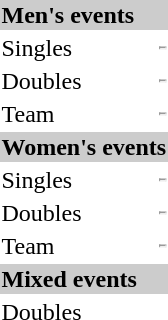<table>
<tr bgcolor="#cccccc">
<td colspan=4><strong>Men's events</strong></td>
</tr>
<tr>
<td>Singles</td>
<td></td>
<td></td>
<td><hr></td>
</tr>
<tr>
<td>Doubles</td>
<td></td>
<td></td>
<td><hr></td>
</tr>
<tr>
<td>Team</td>
<td></td>
<td></td>
<td><hr></td>
</tr>
<tr bgcolor="#cccccc">
<td colspan=4><strong>Women's events</strong></td>
</tr>
<tr>
<td>Singles</td>
<td></td>
<td></td>
<td><hr></td>
</tr>
<tr>
<td>Doubles</td>
<td></td>
<td></td>
<td><hr></td>
</tr>
<tr>
<td>Team</td>
<td></td>
<td></td>
<td><hr></td>
</tr>
<tr bgcolor="#cccccc">
<td colspan=4><strong>Mixed events</strong></td>
</tr>
<tr>
<td>Doubles</td>
<td></td>
<td></td>
<td><br></td>
</tr>
</table>
